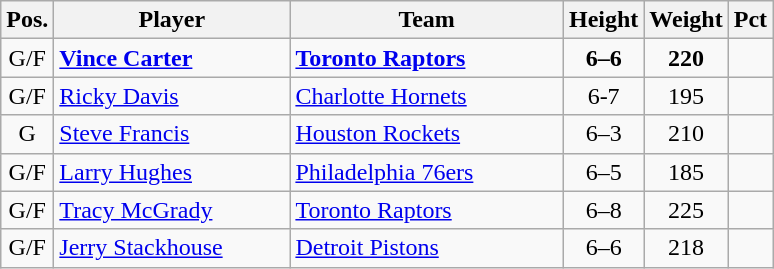<table class="wikitable">
<tr>
<th>Pos.</th>
<th style="width:150px;">Player</th>
<th width=175>Team</th>
<th>Height</th>
<th>Weight</th>
<th>Pct</th>
</tr>
<tr>
<td style="text-align:center">G/F</td>
<td><strong><a href='#'>Vince Carter</a></strong></td>
<td><strong><a href='#'>Toronto Raptors</a></strong></td>
<td align=center><strong>6–6</strong></td>
<td align=center><strong>220</strong></td>
<td align=center></td>
</tr>
<tr>
<td style="text-align:center">G/F</td>
<td><a href='#'>Ricky Davis</a></td>
<td><a href='#'>Charlotte Hornets</a></td>
<td align=center>6-7</td>
<td align=center>195</td>
<td align=center></td>
</tr>
<tr>
<td style="text-align:center">G</td>
<td><a href='#'>Steve Francis</a></td>
<td><a href='#'>Houston Rockets</a></td>
<td align=center>6–3</td>
<td align=center>210</td>
<td></td>
</tr>
<tr>
<td style="text-align:center">G/F</td>
<td><a href='#'>Larry Hughes</a></td>
<td><a href='#'>Philadelphia 76ers</a></td>
<td align=center>6–5</td>
<td align=center>185</td>
<td></td>
</tr>
<tr>
<td style="text-align:center">G/F</td>
<td><a href='#'>Tracy McGrady</a></td>
<td><a href='#'>Toronto Raptors</a></td>
<td align=center>6–8</td>
<td align=center>225</td>
<td></td>
</tr>
<tr>
<td style="text-align:center">G/F</td>
<td><a href='#'>Jerry Stackhouse</a></td>
<td><a href='#'>Detroit Pistons</a></td>
<td align=center>6–6</td>
<td align=center>218</td>
<td></td>
</tr>
</table>
